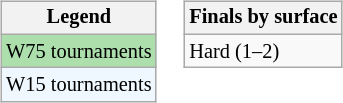<table>
<tr valign=top>
<td><br><table class="wikitable" style="font-size:85%;">
<tr>
<th>Legend</th>
</tr>
<tr style="background:#addfad;">
<td>W75 tournaments</td>
</tr>
<tr style="background:#f0f8ff;">
<td>W15 tournaments</td>
</tr>
</table>
</td>
<td><br><table class="wikitable" style="font-size:85%;">
<tr>
<th>Finals by surface</th>
</tr>
<tr>
<td>Hard (1–2)</td>
</tr>
</table>
</td>
</tr>
</table>
